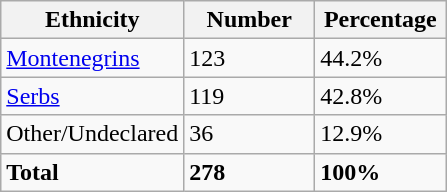<table class="wikitable">
<tr>
<th width="100px">Ethnicity</th>
<th width="80px">Number</th>
<th width="80px">Percentage</th>
</tr>
<tr>
<td><a href='#'>Montenegrins</a></td>
<td>123</td>
<td>44.2%</td>
</tr>
<tr>
<td><a href='#'>Serbs</a></td>
<td>119</td>
<td>42.8%</td>
</tr>
<tr>
<td>Other/Undeclared</td>
<td>36</td>
<td>12.9%</td>
</tr>
<tr>
<td><strong>Total</strong></td>
<td><strong>278</strong></td>
<td><strong>100%</strong></td>
</tr>
</table>
